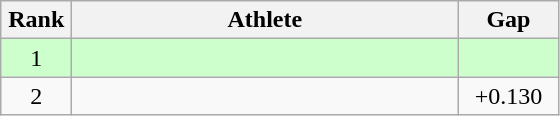<table class=wikitable style="text-align:center">
<tr>
<th width=40>Rank</th>
<th width=250>Athlete</th>
<th width=60>Gap</th>
</tr>
<tr bgcolor="ccffcc">
<td>1</td>
<td align=left></td>
<td></td>
</tr>
<tr>
<td>2</td>
<td align=left></td>
<td>+0.130</td>
</tr>
</table>
